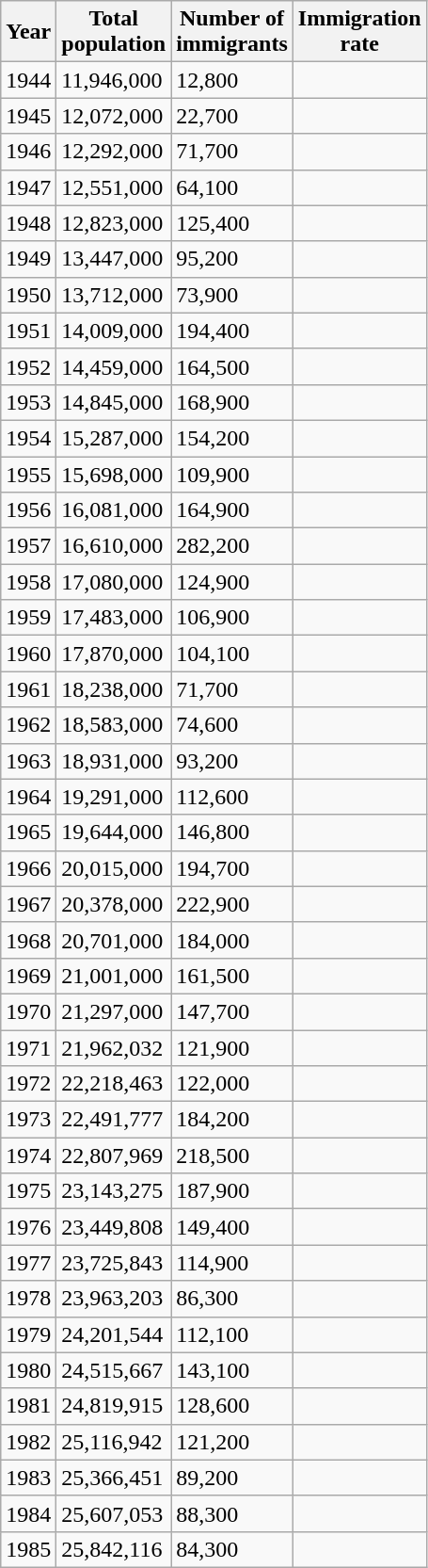<table class="wikitable sortable">
<tr>
<th>Year</th>
<th>Total<br>population</th>
<th>Number of<br>immigrants</th>
<th>Immigration<br>rate</th>
</tr>
<tr>
<td>1944</td>
<td>11,946,000</td>
<td>12,800</td>
<td></td>
</tr>
<tr>
<td>1945</td>
<td>12,072,000</td>
<td>22,700</td>
<td></td>
</tr>
<tr>
<td>1946</td>
<td>12,292,000</td>
<td>71,700</td>
<td></td>
</tr>
<tr>
<td>1947</td>
<td>12,551,000</td>
<td>64,100</td>
<td></td>
</tr>
<tr>
<td>1948</td>
<td>12,823,000</td>
<td>125,400</td>
<td></td>
</tr>
<tr>
<td>1949</td>
<td>13,447,000</td>
<td>95,200</td>
<td></td>
</tr>
<tr>
<td>1950</td>
<td>13,712,000</td>
<td>73,900</td>
<td></td>
</tr>
<tr>
<td>1951</td>
<td>14,009,000</td>
<td>194,400</td>
<td></td>
</tr>
<tr>
<td>1952</td>
<td>14,459,000</td>
<td>164,500</td>
<td></td>
</tr>
<tr>
<td>1953</td>
<td>14,845,000</td>
<td>168,900</td>
<td></td>
</tr>
<tr>
<td>1954</td>
<td>15,287,000</td>
<td>154,200</td>
<td></td>
</tr>
<tr>
<td>1955</td>
<td>15,698,000</td>
<td>109,900</td>
<td></td>
</tr>
<tr>
<td>1956</td>
<td>16,081,000</td>
<td>164,900</td>
<td></td>
</tr>
<tr>
<td>1957</td>
<td>16,610,000</td>
<td>282,200</td>
<td></td>
</tr>
<tr>
<td>1958</td>
<td>17,080,000</td>
<td>124,900</td>
<td></td>
</tr>
<tr>
<td>1959</td>
<td>17,483,000</td>
<td>106,900</td>
<td></td>
</tr>
<tr>
<td>1960</td>
<td>17,870,000</td>
<td>104,100</td>
<td></td>
</tr>
<tr>
<td>1961</td>
<td>18,238,000</td>
<td>71,700</td>
<td></td>
</tr>
<tr>
<td>1962</td>
<td>18,583,000</td>
<td>74,600</td>
<td></td>
</tr>
<tr>
<td>1963</td>
<td>18,931,000</td>
<td>93,200</td>
<td></td>
</tr>
<tr>
<td>1964</td>
<td>19,291,000</td>
<td>112,600</td>
<td></td>
</tr>
<tr>
<td>1965</td>
<td>19,644,000</td>
<td>146,800</td>
<td></td>
</tr>
<tr>
<td>1966</td>
<td>20,015,000</td>
<td>194,700</td>
<td></td>
</tr>
<tr>
<td>1967</td>
<td>20,378,000</td>
<td>222,900</td>
<td></td>
</tr>
<tr>
<td>1968</td>
<td>20,701,000</td>
<td>184,000</td>
<td></td>
</tr>
<tr>
<td>1969</td>
<td>21,001,000</td>
<td>161,500</td>
<td></td>
</tr>
<tr>
<td>1970</td>
<td>21,297,000</td>
<td>147,700</td>
<td></td>
</tr>
<tr>
<td>1971</td>
<td>21,962,032</td>
<td>121,900</td>
<td></td>
</tr>
<tr>
<td>1972</td>
<td>22,218,463</td>
<td>122,000</td>
<td></td>
</tr>
<tr>
<td>1973</td>
<td>22,491,777</td>
<td>184,200</td>
<td></td>
</tr>
<tr>
<td>1974</td>
<td>22,807,969</td>
<td>218,500</td>
<td></td>
</tr>
<tr>
<td>1975</td>
<td>23,143,275</td>
<td>187,900</td>
<td></td>
</tr>
<tr>
<td>1976</td>
<td>23,449,808</td>
<td>149,400</td>
<td></td>
</tr>
<tr>
<td>1977</td>
<td>23,725,843</td>
<td>114,900</td>
<td></td>
</tr>
<tr>
<td>1978</td>
<td>23,963,203</td>
<td>86,300</td>
<td></td>
</tr>
<tr>
<td>1979</td>
<td>24,201,544</td>
<td>112,100</td>
<td></td>
</tr>
<tr>
<td>1980</td>
<td>24,515,667</td>
<td>143,100</td>
<td></td>
</tr>
<tr>
<td>1981</td>
<td>24,819,915</td>
<td>128,600</td>
<td></td>
</tr>
<tr>
<td>1982</td>
<td>25,116,942</td>
<td>121,200</td>
<td></td>
</tr>
<tr>
<td>1983</td>
<td>25,366,451</td>
<td>89,200</td>
<td></td>
</tr>
<tr>
<td>1984</td>
<td>25,607,053</td>
<td>88,300</td>
<td></td>
</tr>
<tr>
<td>1985</td>
<td>25,842,116</td>
<td>84,300</td>
<td></td>
</tr>
</table>
